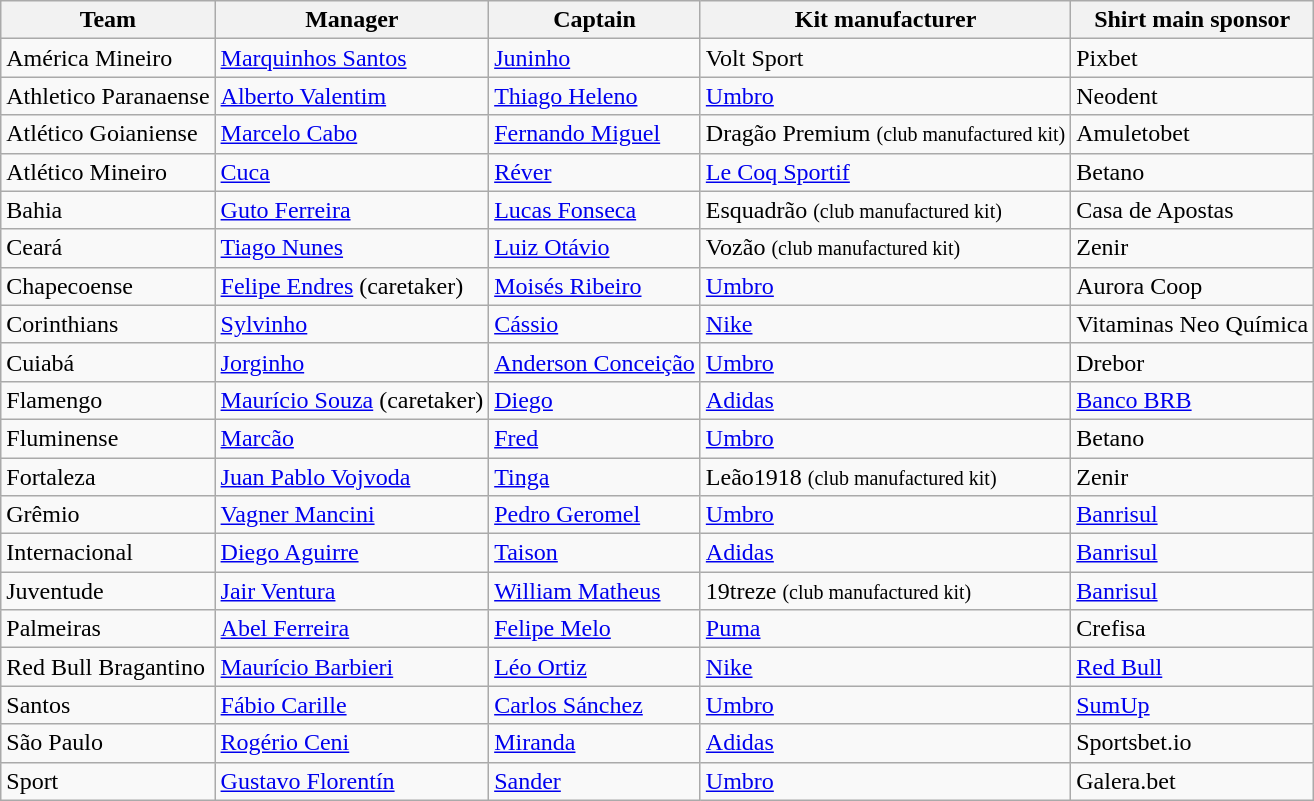<table class="wikitable sortable">
<tr>
<th>Team</th>
<th>Manager</th>
<th>Captain</th>
<th>Kit manufacturer</th>
<th>Shirt main sponsor</th>
</tr>
<tr>
<td>América Mineiro</td>
<td> <a href='#'>Marquinhos Santos</a></td>
<td> <a href='#'>Juninho</a></td>
<td>Volt Sport</td>
<td>Pixbet</td>
</tr>
<tr>
<td>Athletico Paranaense</td>
<td> <a href='#'>Alberto Valentim</a></td>
<td> <a href='#'>Thiago Heleno</a></td>
<td><a href='#'>Umbro</a></td>
<td>Neodent</td>
</tr>
<tr>
<td>Atlético Goianiense</td>
<td> <a href='#'>Marcelo Cabo</a></td>
<td> <a href='#'>Fernando Miguel</a></td>
<td>Dragão Premium <small>(club manufactured kit)</small></td>
<td>Amuletobet</td>
</tr>
<tr>
<td>Atlético Mineiro</td>
<td> <a href='#'>Cuca</a></td>
<td> <a href='#'>Réver</a></td>
<td><a href='#'>Le Coq Sportif</a></td>
<td>Betano</td>
</tr>
<tr>
<td>Bahia</td>
<td> <a href='#'>Guto Ferreira</a></td>
<td> <a href='#'>Lucas Fonseca</a></td>
<td>Esquadrão <small>(club manufactured kit)</small></td>
<td>Casa de Apostas</td>
</tr>
<tr>
<td>Ceará</td>
<td> <a href='#'>Tiago Nunes</a></td>
<td> <a href='#'>Luiz Otávio</a></td>
<td>Vozão <small>(club manufactured kit)</small></td>
<td>Zenir</td>
</tr>
<tr>
<td>Chapecoense</td>
<td> <a href='#'>Felipe Endres</a> (caretaker)</td>
<td> <a href='#'>Moisés Ribeiro</a></td>
<td><a href='#'>Umbro</a></td>
<td>Aurora Coop</td>
</tr>
<tr>
<td>Corinthians</td>
<td> <a href='#'>Sylvinho</a></td>
<td> <a href='#'>Cássio</a></td>
<td><a href='#'>Nike</a></td>
<td>Vitaminas Neo Química</td>
</tr>
<tr>
<td>Cuiabá</td>
<td> <a href='#'>Jorginho</a></td>
<td> <a href='#'>Anderson Conceição</a></td>
<td><a href='#'>Umbro</a></td>
<td>Drebor</td>
</tr>
<tr>
<td>Flamengo</td>
<td> <a href='#'>Maurício Souza</a> (caretaker)</td>
<td> <a href='#'>Diego</a></td>
<td><a href='#'>Adidas</a></td>
<td><a href='#'>Banco BRB</a></td>
</tr>
<tr>
<td>Fluminense</td>
<td> <a href='#'>Marcão</a></td>
<td> <a href='#'>Fred</a></td>
<td><a href='#'>Umbro</a></td>
<td>Betano</td>
</tr>
<tr>
<td>Fortaleza</td>
<td> <a href='#'>Juan Pablo Vojvoda</a></td>
<td> <a href='#'>Tinga</a></td>
<td>Leão1918 <small>(club manufactured kit)</small></td>
<td>Zenir</td>
</tr>
<tr>
<td>Grêmio</td>
<td> <a href='#'>Vagner Mancini</a></td>
<td> <a href='#'>Pedro Geromel</a></td>
<td><a href='#'>Umbro</a></td>
<td><a href='#'>Banrisul</a></td>
</tr>
<tr>
<td>Internacional</td>
<td> <a href='#'>Diego Aguirre</a></td>
<td> <a href='#'>Taison</a></td>
<td><a href='#'>Adidas</a></td>
<td><a href='#'>Banrisul</a></td>
</tr>
<tr>
<td>Juventude</td>
<td> <a href='#'>Jair Ventura</a></td>
<td> <a href='#'>William Matheus</a></td>
<td>19treze <small>(club manufactured kit)</small></td>
<td><a href='#'>Banrisul</a></td>
</tr>
<tr>
<td>Palmeiras</td>
<td> <a href='#'>Abel Ferreira</a></td>
<td> <a href='#'>Felipe Melo</a></td>
<td><a href='#'>Puma</a></td>
<td>Crefisa</td>
</tr>
<tr>
<td>Red Bull Bragantino</td>
<td> <a href='#'>Maurício Barbieri</a></td>
<td> <a href='#'>Léo Ortiz</a></td>
<td><a href='#'>Nike</a></td>
<td><a href='#'>Red Bull</a></td>
</tr>
<tr>
<td>Santos</td>
<td> <a href='#'>Fábio Carille</a></td>
<td> <a href='#'>Carlos Sánchez</a></td>
<td><a href='#'>Umbro</a></td>
<td><a href='#'>SumUp</a></td>
</tr>
<tr>
<td>São Paulo</td>
<td> <a href='#'>Rogério Ceni</a></td>
<td> <a href='#'>Miranda</a></td>
<td><a href='#'>Adidas</a></td>
<td>Sportsbet.io</td>
</tr>
<tr>
<td>Sport</td>
<td> <a href='#'>Gustavo Florentín</a></td>
<td> <a href='#'>Sander</a></td>
<td><a href='#'>Umbro</a></td>
<td>Galera.bet</td>
</tr>
</table>
